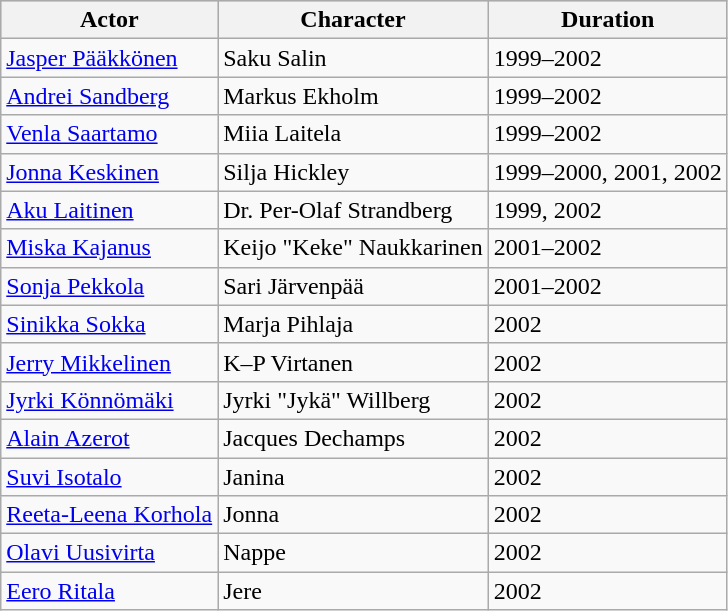<table class="wikitable" sortable>
<tr bgcolor="#CCCCCC">
<th>Actor</th>
<th>Character</th>
<th>Duration</th>
</tr>
<tr>
<td><a href='#'>Jasper Pääkkönen</a></td>
<td>Saku Salin</td>
<td>1999–2002</td>
</tr>
<tr>
<td><a href='#'>Andrei Sandberg</a></td>
<td>Markus Ekholm</td>
<td>1999–2002</td>
</tr>
<tr>
<td><a href='#'>Venla Saartamo</a></td>
<td>Miia Laitela</td>
<td>1999–2002</td>
</tr>
<tr>
<td><a href='#'>Jonna Keskinen</a></td>
<td>Silja Hickley</td>
<td>1999–2000, 2001, 2002</td>
</tr>
<tr>
<td><a href='#'>Aku Laitinen</a></td>
<td>Dr. Per-Olaf Strandberg</td>
<td>1999, 2002</td>
</tr>
<tr>
<td><a href='#'>Miska Kajanus</a></td>
<td>Keijo "Keke" Naukkarinen</td>
<td>2001–2002</td>
</tr>
<tr>
<td><a href='#'>Sonja Pekkola</a></td>
<td>Sari Järvenpää</td>
<td>2001–2002</td>
</tr>
<tr>
<td><a href='#'>Sinikka Sokka</a></td>
<td>Marja Pihlaja</td>
<td>2002</td>
</tr>
<tr>
<td><a href='#'>Jerry Mikkelinen</a></td>
<td>K–P Virtanen</td>
<td>2002</td>
</tr>
<tr>
<td><a href='#'>Jyrki Könnömäki</a></td>
<td>Jyrki "Jykä" Willberg</td>
<td>2002</td>
</tr>
<tr>
<td><a href='#'>Alain Azerot</a></td>
<td>Jacques Dechamps</td>
<td>2002</td>
</tr>
<tr>
<td><a href='#'>Suvi Isotalo</a></td>
<td>Janina</td>
<td>2002</td>
</tr>
<tr>
<td><a href='#'>Reeta-Leena Korhola</a></td>
<td>Jonna</td>
<td>2002</td>
</tr>
<tr>
<td><a href='#'>Olavi Uusivirta</a></td>
<td>Nappe</td>
<td>2002</td>
</tr>
<tr>
<td><a href='#'>Eero Ritala</a></td>
<td>Jere</td>
<td>2002</td>
</tr>
</table>
